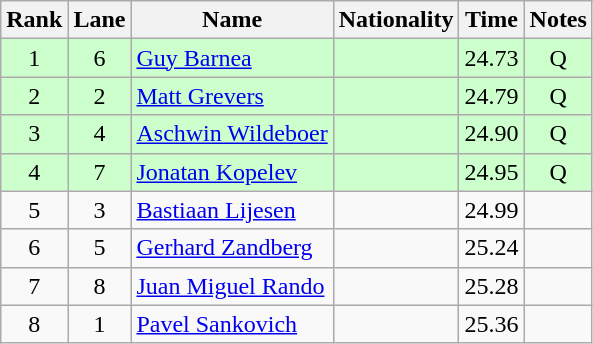<table class="wikitable sortable" style="text-align:center">
<tr>
<th>Rank</th>
<th>Lane</th>
<th>Name</th>
<th>Nationality</th>
<th>Time</th>
<th>Notes</th>
</tr>
<tr bgcolor=ccffcc>
<td>1</td>
<td>6</td>
<td align=left><a href='#'>Guy Barnea</a></td>
<td align=left></td>
<td>24.73</td>
<td>Q</td>
</tr>
<tr bgcolor=ccffcc>
<td>2</td>
<td>2</td>
<td align=left><a href='#'>Matt Grevers</a></td>
<td align=left></td>
<td>24.79</td>
<td>Q</td>
</tr>
<tr bgcolor=ccffcc>
<td>3</td>
<td>4</td>
<td align=left><a href='#'>Aschwin Wildeboer</a></td>
<td align=left></td>
<td>24.90</td>
<td>Q</td>
</tr>
<tr bgcolor=ccffcc>
<td>4</td>
<td>7</td>
<td align=left><a href='#'>Jonatan Kopelev</a></td>
<td align=left></td>
<td>24.95</td>
<td>Q</td>
</tr>
<tr>
<td>5</td>
<td>3</td>
<td align=left><a href='#'>Bastiaan Lijesen</a></td>
<td align=left></td>
<td>24.99</td>
<td></td>
</tr>
<tr>
<td>6</td>
<td>5</td>
<td align=left><a href='#'>Gerhard Zandberg</a></td>
<td align=left></td>
<td>25.24</td>
<td></td>
</tr>
<tr>
<td>7</td>
<td>8</td>
<td align=left><a href='#'>Juan Miguel Rando</a></td>
<td align=left></td>
<td>25.28</td>
<td></td>
</tr>
<tr>
<td>8</td>
<td>1</td>
<td align=left><a href='#'>Pavel Sankovich</a></td>
<td align=left></td>
<td>25.36</td>
<td></td>
</tr>
</table>
